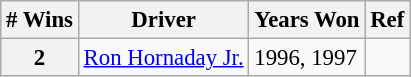<table class="wikitable" style="font-size: 95%;">
<tr>
<th># Wins</th>
<th>Driver</th>
<th>Years Won</th>
<th>Ref</th>
</tr>
<tr>
<th>2</th>
<td><a href='#'>Ron Hornaday Jr.</a></td>
<td>1996, 1997</td>
<td align="center"></td>
</tr>
</table>
